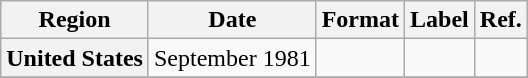<table class="wikitable plainrowheaders">
<tr>
<th scope="col">Region</th>
<th scope="col">Date</th>
<th scope="col">Format</th>
<th scope="col">Label</th>
<th scope="col">Ref.</th>
</tr>
<tr>
<th scope="row">United States</th>
<td>September 1981</td>
<td></td>
<td></td>
<td></td>
</tr>
<tr>
</tr>
</table>
